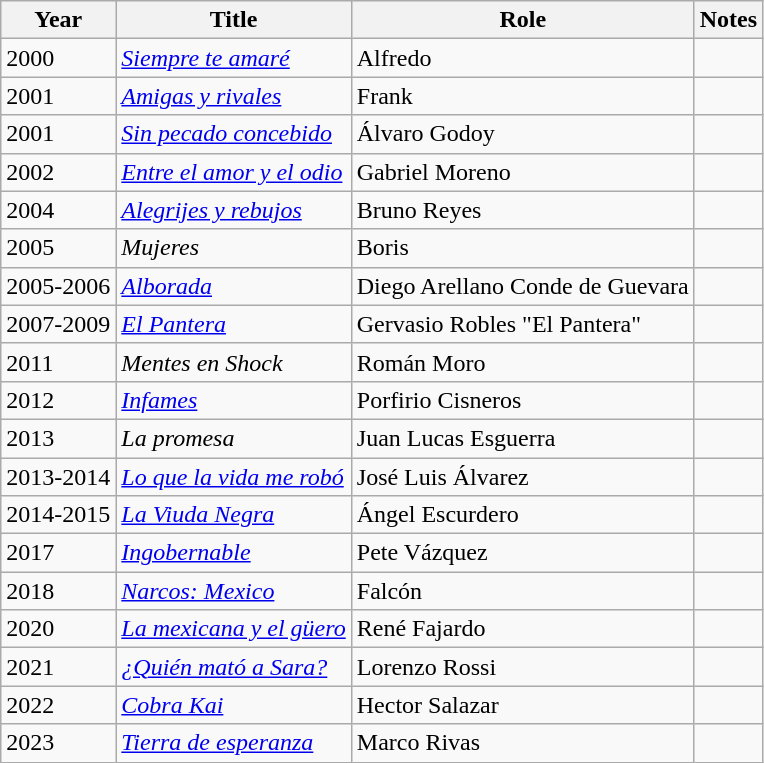<table class="wikitable sortable">
<tr>
<th>Year</th>
<th>Title</th>
<th>Role</th>
<th>Notes</th>
</tr>
<tr>
<td>2000</td>
<td><em><a href='#'>Siempre te amaré</a></em></td>
<td>Alfredo</td>
<td></td>
</tr>
<tr>
<td>2001</td>
<td><em><a href='#'>Amigas y rivales</a></em></td>
<td>Frank</td>
<td></td>
</tr>
<tr>
<td>2001</td>
<td><em><a href='#'>Sin pecado concebido</a></em></td>
<td>Álvaro Godoy</td>
<td></td>
</tr>
<tr>
<td>2002</td>
<td><em><a href='#'>Entre el amor y el odio</a></em></td>
<td>Gabriel Moreno</td>
<td></td>
</tr>
<tr>
<td>2004</td>
<td><em><a href='#'>Alegrijes y rebujos</a></em></td>
<td>Bruno Reyes</td>
<td></td>
</tr>
<tr>
<td>2005</td>
<td><em>Mujeres</em></td>
<td>Boris</td>
<td></td>
</tr>
<tr>
<td>2005-2006</td>
<td><em><a href='#'>Alborada</a></em></td>
<td>Diego Arellano Conde de Guevara</td>
<td></td>
</tr>
<tr>
<td>2007-2009</td>
<td><em><a href='#'>El Pantera</a></em></td>
<td>Gervasio Robles "El Pantera"</td>
<td></td>
</tr>
<tr>
<td>2011</td>
<td><em>Mentes en Shock</em></td>
<td>Román Moro</td>
<td></td>
</tr>
<tr>
<td>2012</td>
<td><em><a href='#'>Infames</a></em></td>
<td>Porfirio Cisneros</td>
<td></td>
</tr>
<tr>
<td>2013</td>
<td><em>La promesa</em></td>
<td>Juan Lucas Esguerra</td>
<td></td>
</tr>
<tr>
<td>2013-2014</td>
<td><em><a href='#'>Lo que la vida me robó</a></em></td>
<td>José Luis Álvarez</td>
<td></td>
</tr>
<tr>
<td>2014-2015</td>
<td><em><a href='#'>La Viuda Negra</a></em></td>
<td>Ángel Escurdero</td>
<td></td>
</tr>
<tr>
<td>2017</td>
<td><em><a href='#'>Ingobernable</a></em></td>
<td>Pete Vázquez</td>
<td></td>
</tr>
<tr>
<td>2018</td>
<td><em><a href='#'>Narcos: Mexico</a></em></td>
<td>Falcón</td>
<td></td>
</tr>
<tr>
<td>2020</td>
<td><em><a href='#'>La mexicana y el güero</a></em></td>
<td>René Fajardo</td>
<td></td>
</tr>
<tr>
<td>2021</td>
<td><em><a href='#'>¿Quién mató a Sara?</a></em></td>
<td>Lorenzo Rossi</td>
<td></td>
</tr>
<tr>
<td>2022</td>
<td><em><a href='#'>Cobra Kai</a></em></td>
<td>Hector Salazar</td>
<td></td>
</tr>
<tr>
<td>2023</td>
<td><em><a href='#'>Tierra de esperanza</a></em></td>
<td>Marco Rivas</td>
<td></td>
</tr>
</table>
